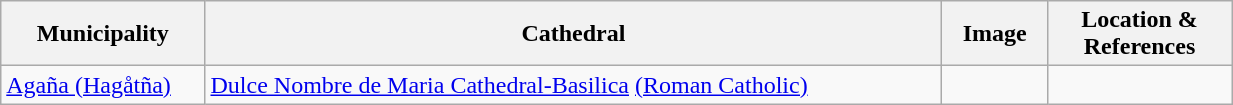<table width=65% class="wikitable">
<tr>
<th width = 10%>Municipality</th>
<th width = 40%>Cathedral</th>
<th width = 5%>Image</th>
<th width = 10%>Location & References</th>
</tr>
<tr>
<td><a href='#'>Agaña (Hagåtña)</a></td>
<td><a href='#'>Dulce Nombre de Maria Cathedral-Basilica</a> <a href='#'>(Roman Catholic)</a></td>
<td></td>
<td><small></small><br></td>
</tr>
</table>
